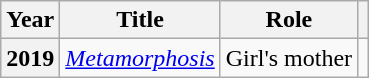<table class="wikitable plainrowheaders">
<tr>
<th scope="col">Year</th>
<th scope="col">Title</th>
<th scope="col">Role</th>
<th scope="col" class="unsortable"></th>
</tr>
<tr>
<th scope="row">2019</th>
<td><em><a href='#'>Metamorphosis</a></em></td>
<td>Girl's mother</td>
<td style="text-align:center"></td>
</tr>
</table>
